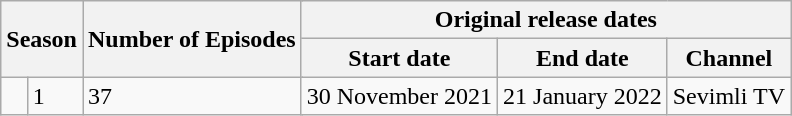<table class="wikitable">
<tr>
<th colspan="2" rowspan="2">Season</th>
<th colspan="2" rowspan="2">Number of Episodes</th>
<th colspan="3" rowspan="1">Original release dates</th>
</tr>
<tr>
<th>Start date</th>
<th>End date</th>
<th>Channel</th>
</tr>
<tr>
<td></td>
<td colspan="1">1</td>
<td colspan="2">37</td>
<td colspan="1">30 November 2021</td>
<td>21 January 2022</td>
<td rowspan="1">Sevimli TV</td>
</tr>
</table>
